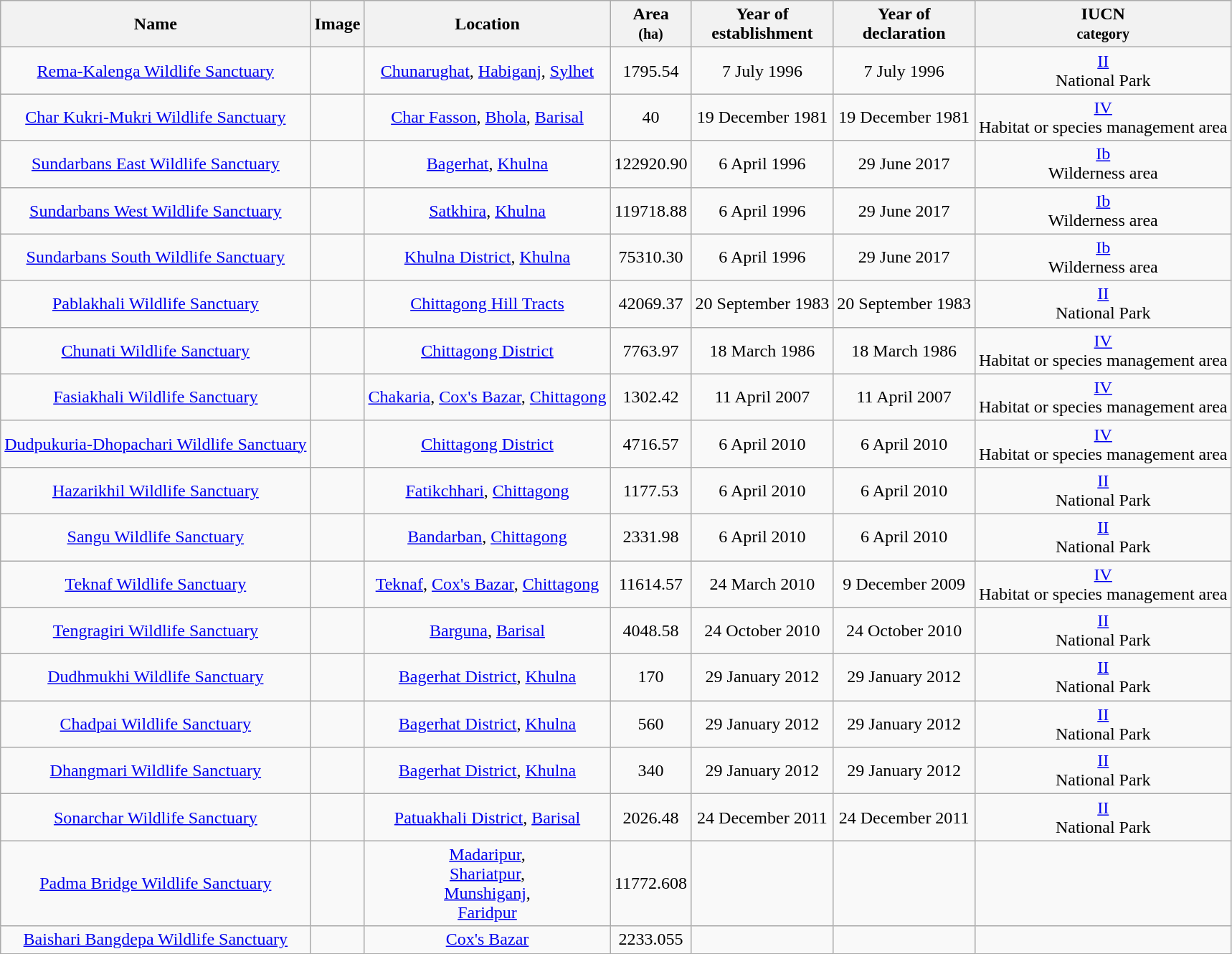<table class="wikitable sortable sticky-header static-row-numbers static-row-header-hash" style="text-align:center">
<tr>
<th>Name</th>
<th class="unsortable">Image</th>
<th>Location</th>
<th>Area<br><small>(ha)</small></th>
<th>Year of<br>establishment</th>
<th>Year of<br>declaration</th>
<th>IUCN <br><small>category</small></th>
</tr>
<tr>
<td><a href='#'>Rema-Kalenga Wildlife Sanctuary</a></td>
<td></td>
<td><a href='#'>Chunarughat</a>, <a href='#'>Habiganj</a>, <a href='#'>Sylhet</a></td>
<td>1795.54</td>
<td>7 July 1996</td>
<td>7 July 1996</td>
<td><a href='#'>II</a><br>National
Park</td>
</tr>
<tr>
<td><a href='#'>Char Kukri-Mukri Wildlife Sanctuary</a></td>
<td></td>
<td><a href='#'>Char Fasson</a>, <a href='#'>Bhola</a>, <a href='#'>Barisal</a></td>
<td>40</td>
<td>19 December 1981</td>
<td>19 December 1981</td>
<td><a href='#'>IV</a><br>Habitat or
species
management
area</td>
</tr>
<tr>
<td><a href='#'>Sundarbans East Wildlife Sanctuary</a></td>
<td></td>
<td><a href='#'>Bagerhat</a>, <a href='#'>Khulna</a></td>
<td>122920.90</td>
<td>6 April 1996</td>
<td>29 June 2017</td>
<td><a href='#'>Ib</a><br>Wilderness
area</td>
</tr>
<tr>
<td><a href='#'>Sundarbans West Wildlife Sanctuary</a></td>
<td></td>
<td><a href='#'>Satkhira</a>, <a href='#'>Khulna</a></td>
<td>119718.88</td>
<td>6 April 1996</td>
<td>29 June 2017</td>
<td><a href='#'>Ib</a><br>Wilderness
area</td>
</tr>
<tr>
<td><a href='#'>Sundarbans South Wildlife Sanctuary</a></td>
<td></td>
<td><a href='#'>Khulna District</a>, <a href='#'>Khulna</a></td>
<td>75310.30</td>
<td>6 April 1996</td>
<td>29 June 2017</td>
<td><a href='#'>Ib</a><br>Wilderness
area</td>
</tr>
<tr>
<td><a href='#'>Pablakhali Wildlife Sanctuary</a></td>
<td></td>
<td><a href='#'>Chittagong Hill Tracts</a></td>
<td>42069.37</td>
<td>20 September 1983</td>
<td>20 September 1983</td>
<td><a href='#'>II</a><br>National
Park</td>
</tr>
<tr>
<td><a href='#'>Chunati Wildlife Sanctuary</a></td>
<td></td>
<td><a href='#'>Chittagong District</a></td>
<td>7763.97</td>
<td>18 March 1986</td>
<td>18 March 1986</td>
<td><a href='#'>IV</a><br>Habitat or
species
management
area</td>
</tr>
<tr>
<td><a href='#'>Fasiakhali Wildlife Sanctuary</a></td>
<td></td>
<td><a href='#'>Chakaria</a>, <a href='#'>Cox's Bazar</a>, <a href='#'>Chittagong</a></td>
<td>1302.42</td>
<td>11 April 2007</td>
<td>11 April 2007</td>
<td><a href='#'>IV</a><br>Habitat or
species
management
area</td>
</tr>
<tr>
<td><a href='#'>Dudpukuria-Dhopachari Wildlife Sanctuary</a></td>
<td></td>
<td><a href='#'>Chittagong District</a></td>
<td>4716.57</td>
<td>6 April 2010</td>
<td>6 April 2010</td>
<td><a href='#'>IV</a><br>Habitat or
species
management
area</td>
</tr>
<tr>
<td><a href='#'>Hazarikhil Wildlife Sanctuary</a></td>
<td></td>
<td><a href='#'>Fatikchhari</a>, <a href='#'>Chittagong</a></td>
<td>1177.53</td>
<td>6 April 2010</td>
<td>6 April 2010</td>
<td><a href='#'>II</a><br>National
Park</td>
</tr>
<tr>
<td><a href='#'>Sangu Wildlife Sanctuary</a></td>
<td></td>
<td><a href='#'>Bandarban</a>, <a href='#'>Chittagong</a></td>
<td>2331.98</td>
<td>6 April 2010</td>
<td>6 April 2010</td>
<td><a href='#'>II</a><br>National
Park</td>
</tr>
<tr>
<td><a href='#'>Teknaf Wildlife Sanctuary</a></td>
<td></td>
<td><a href='#'>Teknaf</a>, <a href='#'>Cox's Bazar</a>, <a href='#'>Chittagong</a></td>
<td>11614.57</td>
<td>24 March 2010</td>
<td>9 December 2009</td>
<td><a href='#'>IV</a><br>Habitat or
species
management
area</td>
</tr>
<tr>
<td><a href='#'>Tengragiri Wildlife Sanctuary</a></td>
<td></td>
<td><a href='#'>Barguna</a>, <a href='#'>Barisal</a></td>
<td>4048.58</td>
<td>24 October 2010</td>
<td>24 October 2010</td>
<td><a href='#'>II</a><br>National
Park</td>
</tr>
<tr>
<td><a href='#'>Dudhmukhi Wildlife Sanctuary</a></td>
<td></td>
<td><a href='#'>Bagerhat District</a>, <a href='#'>Khulna</a></td>
<td>170</td>
<td>29 January 2012</td>
<td>29 January 2012</td>
<td><a href='#'>II</a><br>National
Park</td>
</tr>
<tr>
<td><a href='#'>Chadpai Wildlife Sanctuary</a></td>
<td></td>
<td><a href='#'>Bagerhat District</a>, <a href='#'>Khulna</a></td>
<td>560</td>
<td>29 January 2012</td>
<td>29 January 2012</td>
<td><a href='#'>II</a><br>National
Park</td>
</tr>
<tr>
<td><a href='#'>Dhangmari Wildlife Sanctuary</a></td>
<td></td>
<td><a href='#'>Bagerhat District</a>, <a href='#'>Khulna</a></td>
<td>340</td>
<td>29 January 2012</td>
<td>29 January 2012</td>
<td><a href='#'>II</a><br>National
Park</td>
</tr>
<tr>
<td><a href='#'>Sonarchar Wildlife Sanctuary</a></td>
<td></td>
<td><a href='#'>Patuakhali District</a>, <a href='#'>Barisal</a></td>
<td>2026.48</td>
<td>24 December 2011</td>
<td>24 December 2011</td>
<td><a href='#'>II</a><br>National
Park</td>
</tr>
<tr>
<td><a href='#'>Padma Bridge Wildlife Sanctuary</a></td>
<td></td>
<td><a href='#'>Madaripur</a>, <br><a href='#'>Shariatpur</a>, <br><a href='#'>Munshiganj</a>, <br><a href='#'>Faridpur</a></td>
<td>11772.608</td>
<td></td>
<td></td>
<td></td>
</tr>
<tr>
<td><a href='#'>Baishari Bangdepa Wildlife Sanctuary</a></td>
<td></td>
<td><a href='#'>Cox's Bazar</a></td>
<td>2233.055</td>
<td></td>
<td></td>
<td></td>
</tr>
</table>
